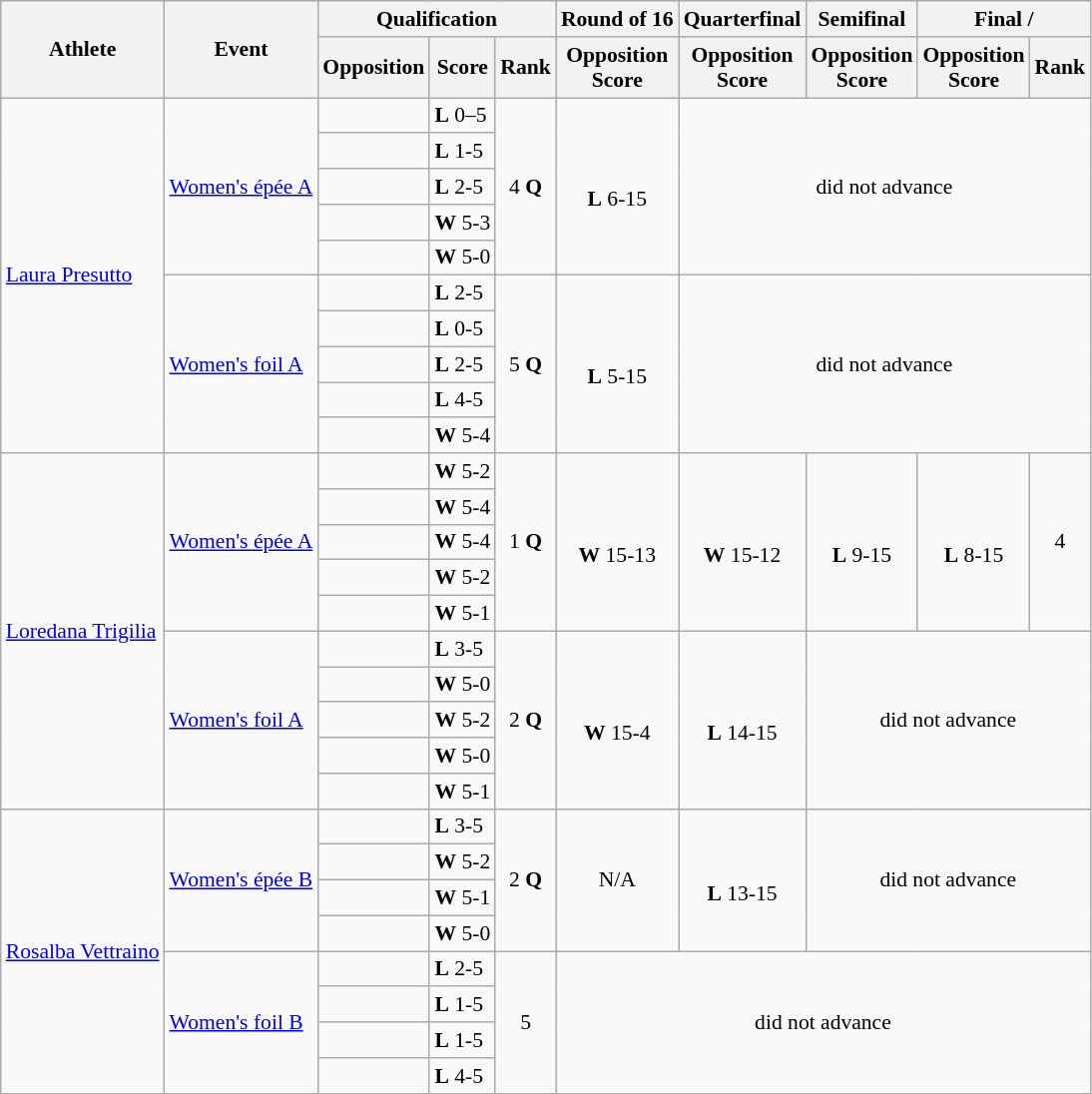<table class=wikitable style="font-size:90%">
<tr>
<th rowspan="2">Athlete</th>
<th rowspan="2">Event</th>
<th colspan="3">Qualification</th>
<th>Round of 16</th>
<th>Quarterfinal</th>
<th>Semifinal</th>
<th colspan="2">Final / </th>
</tr>
<tr>
<th>Opposition</th>
<th>Score</th>
<th>Rank</th>
<th>Opposition<br>Score</th>
<th>Opposition<br>Score</th>
<th>Opposition<br>Score</th>
<th>Opposition<br>Score</th>
<th>Rank</th>
</tr>
<tr>
<td rowspan=10><a href='#'>Laura Presutto</a></td>
<td rowspan=5><a href='#'>Women's épée A</a></td>
<td></td>
<td><strong>L</strong> 0–5</td>
<td align="center" rowspan=5>4 <strong>Q</strong></td>
<td align="center" rowspan=5><br><strong>L</strong> 6-15</td>
<td align="center" rowspan=5 colspan=4>did not advance</td>
</tr>
<tr>
<td></td>
<td><strong>L</strong> 1-5</td>
</tr>
<tr>
<td></td>
<td><strong>L</strong> 2-5</td>
</tr>
<tr>
<td></td>
<td><strong>W</strong> 5-3</td>
</tr>
<tr>
<td></td>
<td><strong>W</strong> 5-0</td>
</tr>
<tr>
<td rowspan=5><a href='#'>Women's foil A</a></td>
<td></td>
<td><strong>L</strong> 2-5</td>
<td align="center" rowspan=5>5 <strong>Q</strong></td>
<td align="center" rowspan=5><br><strong>L</strong> 5-15</td>
<td align="center" rowspan=5 colspan=4>did not advance</td>
</tr>
<tr>
<td></td>
<td><strong>L</strong> 0-5</td>
</tr>
<tr>
<td></td>
<td><strong>L</strong> 2-5</td>
</tr>
<tr>
<td></td>
<td><strong>L</strong> 4-5</td>
</tr>
<tr>
<td></td>
<td><strong>W</strong> 5-4</td>
</tr>
<tr>
<td rowspan=10><a href='#'>Loredana Trigilia</a></td>
<td rowspan=5><a href='#'>Women's épée A</a></td>
<td></td>
<td><strong>W</strong> 5-2</td>
<td align="center" rowspan=5>1 <strong>Q</strong></td>
<td align="center" rowspan=5><br><strong>W</strong> 15-13</td>
<td align="center" rowspan=5><br><strong>W</strong> 15-12</td>
<td align="center" rowspan=5><br><strong>L</strong> 9-15</td>
<td align="center" rowspan=5><br><strong>L</strong> 8-15</td>
<td align="center" rowspan=5>4</td>
</tr>
<tr>
<td></td>
<td><strong>W</strong> 5-4</td>
</tr>
<tr>
<td></td>
<td><strong>W</strong> 5-4</td>
</tr>
<tr>
<td></td>
<td><strong>W</strong> 5-2</td>
</tr>
<tr>
<td></td>
<td><strong>W</strong> 5-1</td>
</tr>
<tr>
<td rowspan=5><a href='#'>Women's foil A</a></td>
<td></td>
<td><strong>L</strong> 3-5</td>
<td align="center" rowspan=5>2 <strong>Q</strong></td>
<td align="center" rowspan=5><br><strong>W</strong> 15-4</td>
<td align="center" rowspan=5><br><strong>L</strong> 14-15</td>
<td align="center" rowspan=5 colspan=3>did not advance</td>
</tr>
<tr>
<td></td>
<td><strong>W</strong> 5-0</td>
</tr>
<tr>
<td></td>
<td><strong>W</strong> 5-2</td>
</tr>
<tr>
<td></td>
<td><strong>W</strong> 5-0</td>
</tr>
<tr>
<td></td>
<td><strong>W</strong> 5-1</td>
</tr>
<tr>
<td rowspan=8><a href='#'>Rosalba Vettraino</a></td>
<td rowspan=4><a href='#'>Women's épée B</a></td>
<td></td>
<td><strong>L</strong> 3-5</td>
<td align="center" rowspan=4>2 <strong>Q</strong></td>
<td align="center" rowspan=4>N/A</td>
<td align="center" rowspan=4><br><strong>L</strong> 13-15</td>
<td align="center" rowspan=4 colspan=3>did not advance</td>
</tr>
<tr>
<td></td>
<td><strong>W</strong> 5-2</td>
</tr>
<tr>
<td></td>
<td><strong>W</strong> 5-1</td>
</tr>
<tr>
<td></td>
<td><strong>W</strong> 5-0</td>
</tr>
<tr>
<td rowspan=4><a href='#'>Women's foil B</a></td>
<td></td>
<td><strong>L</strong> 2-5</td>
<td align="center" rowspan=4>5</td>
<td align="center" rowspan=4 colspan=5>did not advance</td>
</tr>
<tr>
<td></td>
<td><strong>L</strong> 1-5</td>
</tr>
<tr>
<td></td>
<td><strong>L</strong> 1-5</td>
</tr>
<tr>
<td></td>
<td><strong>L</strong> 4-5</td>
</tr>
</table>
